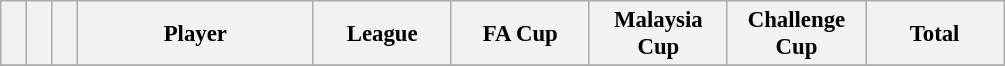<table class="wikitable sortable" style="font-size: 95%; text-align: center;">
<tr>
<th width=10></th>
<th width=10></th>
<th width=10></th>
<th width=150>Player</th>
<th width=85>League</th>
<th width=85>FA Cup</th>
<th width=85>Malaysia Cup</th>
<th width=85>Challenge Cup</th>
<th width=85>Total</th>
</tr>
<tr>
</tr>
</table>
